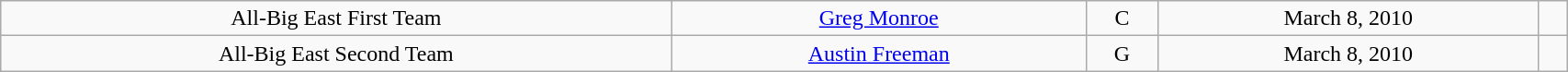<table class="wikitable" style="width: 90%;text-align: center;">
<tr align="center">
<td rowspan="1">All-Big East First Team</td>
<td><a href='#'>Greg Monroe</a></td>
<td>C</td>
<td>March 8, 2010</td>
<td></td>
</tr>
<tr align="center">
<td rowspan="1">All-Big East Second Team</td>
<td><a href='#'>Austin Freeman</a></td>
<td>G</td>
<td>March 8, 2010</td>
<td></td>
</tr>
</table>
